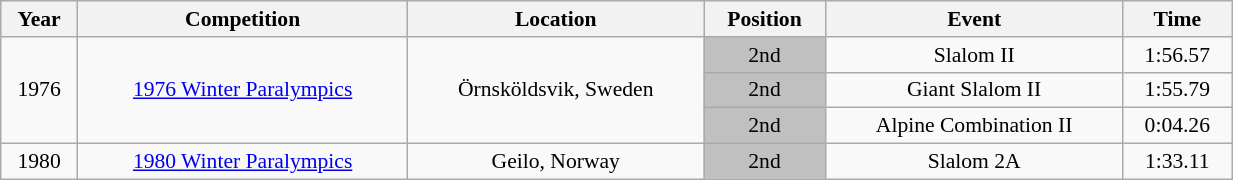<table class="wikitable" width=65% style="font-size:90%; text-align:center;">
<tr>
<th>Year</th>
<th>Competition</th>
<th>Location</th>
<th>Position</th>
<th>Event</th>
<th>Time</th>
</tr>
<tr>
<td rowspan=3>1976</td>
<td rowspan=3><a href='#'>1976 Winter Paralympics</a></td>
<td rowspan=3>Örnsköldsvik, Sweden</td>
<td bgcolor=silver>2nd</td>
<td>Slalom II</td>
<td>1:56.57</td>
</tr>
<tr>
<td bgcolor=silver>2nd</td>
<td>Giant Slalom II</td>
<td>1:55.79</td>
</tr>
<tr>
<td bgcolor=silver>2nd</td>
<td>Alpine Combination II</td>
<td>0:04.26</td>
</tr>
<tr>
<td>1980</td>
<td><a href='#'>1980 Winter Paralympics</a></td>
<td>Geilo, Norway</td>
<td bgcolor=silver>2nd</td>
<td>Slalom 2A</td>
<td>1:33.11</td>
</tr>
</table>
